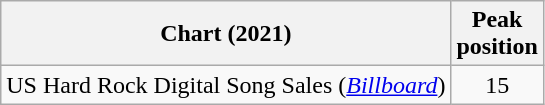<table class="wikitable">
<tr>
<th>Chart (2021)</th>
<th>Peak<br>position</th>
</tr>
<tr>
<td>US Hard Rock Digital Song Sales (<em><a href='#'>Billboard</a></em>)</td>
<td align="center">15</td>
</tr>
</table>
